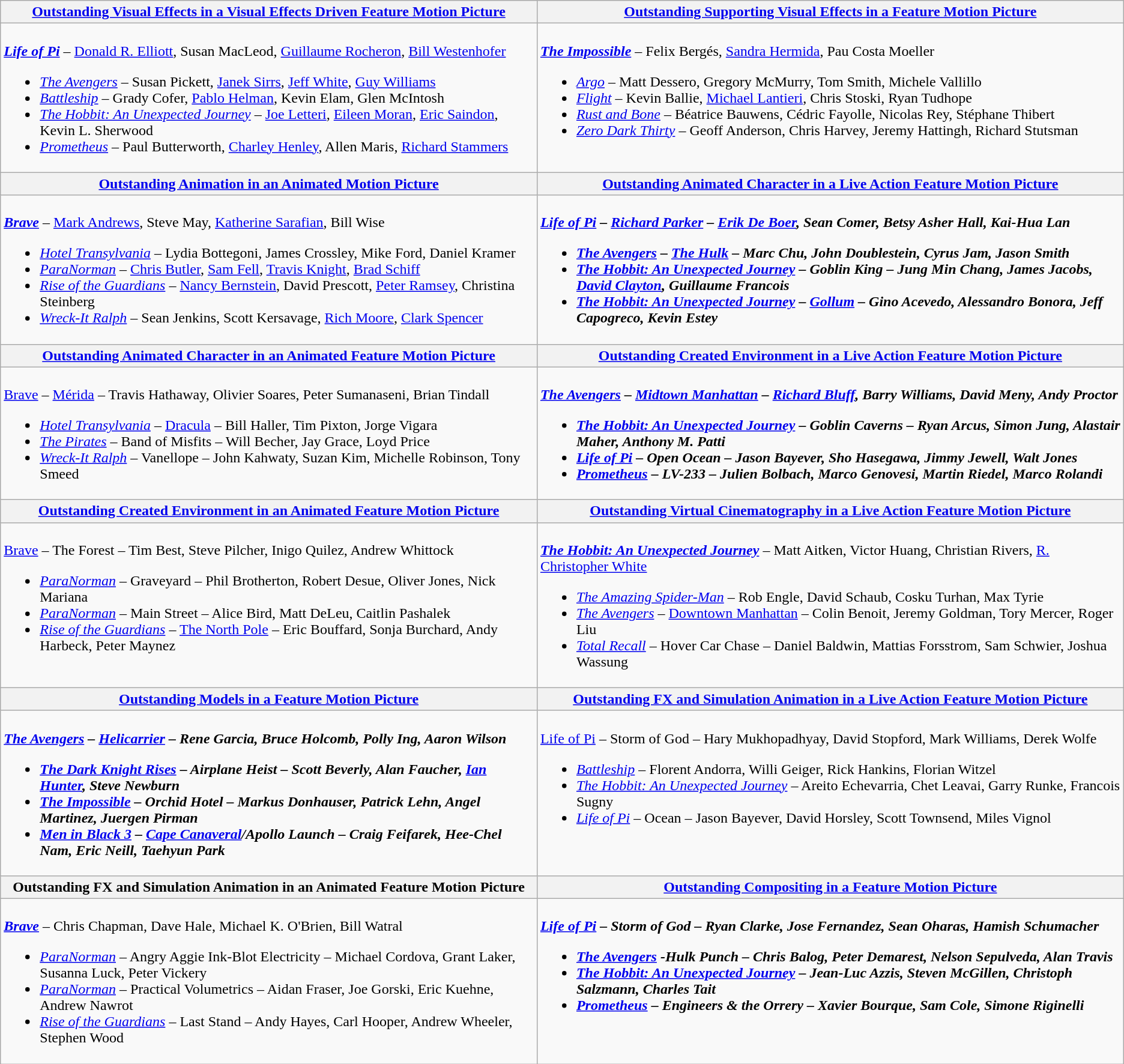<table class=wikitable style="width=100%">
<tr>
<th style="width=50%"><strong><a href='#'>Outstanding Visual Effects in a Visual Effects Driven Feature Motion Picture</a></strong></th>
<th style="width=50%"><strong><a href='#'>Outstanding Supporting Visual Effects in a Feature Motion Picture</a></strong></th>
</tr>
<tr>
<td valign="top"><br><strong><em><a href='#'>Life of Pi</a></em></strong> – <a href='#'>Donald R. Elliott</a>, Susan MacLeod, <a href='#'>Guillaume Rocheron</a>, <a href='#'>Bill Westenhofer</a><ul><li><em><a href='#'>The Avengers</a></em> – Susan Pickett, <a href='#'>Janek Sirrs</a>, <a href='#'>Jeff White</a>, <a href='#'>Guy Williams</a></li><li><em><a href='#'>Battleship</a></em> –  Grady Cofer, <a href='#'>Pablo Helman</a>, Kevin Elam, Glen McIntosh</li><li><em><a href='#'>The Hobbit: An Unexpected Journey</a></em> – <a href='#'>Joe Letteri</a>, <a href='#'>Eileen Moran</a>, <a href='#'>Eric Saindon</a>, Kevin L. Sherwood</li><li><em><a href='#'>Prometheus</a></em> – Paul Butterworth, <a href='#'>Charley Henley</a>, Allen Maris, <a href='#'>Richard Stammers</a></li></ul></td>
<td valign="top"><br><strong><em><a href='#'>The Impossible</a></em></strong> – Felix Bergés, <a href='#'>Sandra Hermida</a>, Pau Costa Moeller<ul><li><em><a href='#'>Argo</a></em> – Matt Dessero, Gregory McMurry, Tom Smith, Michele Vallillo</li><li><em><a href='#'>Flight</a></em> – Kevin Ballie, <a href='#'>Michael Lantieri</a>, Chris Stoski, Ryan Tudhope</li><li><em><a href='#'>Rust and Bone</a></em> – Béatrice Bauwens, Cédric Fayolle, Nicolas Rey, Stéphane Thibert</li><li><em><a href='#'>Zero Dark Thirty</a></em> – Geoff Anderson, Chris Harvey, Jeremy Hattingh, Richard Stutsman</li></ul></td>
</tr>
<tr>
<th style="width=50%"><strong><a href='#'>Outstanding Animation in an Animated Motion Picture</a></strong></th>
<th style="width=50%"><strong><a href='#'>Outstanding Animated Character in a Live Action Feature Motion Picture</a></strong></th>
</tr>
<tr>
<td valign="top"><br><strong><em><a href='#'>Brave</a></em></strong> – <a href='#'>Mark Andrews</a>, Steve May, <a href='#'>Katherine Sarafian</a>, Bill Wise<ul><li><em><a href='#'>Hotel Transylvania</a></em> – Lydia Bottegoni, James Crossley, Mike Ford, Daniel Kramer</li><li><em><a href='#'>ParaNorman</a></em> – <a href='#'>Chris Butler</a>, <a href='#'>Sam Fell</a>, <a href='#'>Travis Knight</a>, <a href='#'>Brad Schiff</a></li><li><em><a href='#'>Rise of the Guardians</a></em> – <a href='#'>Nancy Bernstein</a>, David Prescott, <a href='#'>Peter Ramsey</a>, Christina Steinberg</li><li><em><a href='#'>Wreck-It Ralph</a></em> – Sean Jenkins, Scott Kersavage, <a href='#'>Rich Moore</a>, <a href='#'>Clark Spencer</a></li></ul></td>
<td valign="top"><br><strong><em><a href='#'>Life of Pi</a><em> – <a href='#'>Richard Parker</a><strong> – <a href='#'>Erik De Boer</a>, Sean Comer, Betsy Asher Hall, Kai-Hua Lan<ul><li></em><a href='#'>The Avengers</a><em> – <a href='#'>The Hulk</a> – Marc Chu, John Doublestein, Cyrus Jam, Jason Smith</li><li></em><a href='#'>The Hobbit: An Unexpected Journey</a><em> – Goblin King – Jung Min Chang, James Jacobs, <a href='#'>David Clayton</a>, Guillaume Francois</li><li></em><a href='#'>The Hobbit: An Unexpected Journey</a><em> – <a href='#'>Gollum</a> – Gino Acevedo, Alessandro Bonora, Jeff Capogreco, Kevin Estey</li></ul></td>
</tr>
<tr>
<th style="width=50%"></strong><a href='#'>Outstanding Animated Character in an Animated Feature Motion Picture</a><strong></th>
<th style="width=50%"></strong><a href='#'>Outstanding Created Environment in a Live Action Feature Motion Picture</a><strong></th>
</tr>
<tr>
<td valign="top"><br></em></strong><a href='#'>Brave</a></em> – <a href='#'>Mérida</a></strong> – Travis Hathaway, Olivier Soares, Peter Sumanaseni, Brian Tindall<ul><li><em><a href='#'>Hotel Transylvania</a></em> – <a href='#'>Dracula</a> – Bill Haller, Tim Pixton, Jorge Vigara</li><li><em><a href='#'>The Pirates</a></em> – Band of Misfits – Will Becher, Jay Grace, Loyd Price</li><li><em><a href='#'>Wreck-It Ralph</a></em> – Vanellope – John Kahwaty, Suzan Kim, Michelle Robinson, Tony Smeed</li></ul></td>
<td valign="top"><br><strong><em><a href='#'>The Avengers</a><em> – <a href='#'>Midtown Manhattan</a><strong> – <a href='#'>Richard Bluff</a>, Barry Williams, David Meny, Andy Proctor<ul><li></em><a href='#'>The Hobbit: An Unexpected Journey</a><em> – Goblin Caverns – Ryan Arcus, Simon Jung, Alastair Maher, Anthony M. Patti</li><li></em><a href='#'>Life of Pi</a><em> – Open Ocean – Jason Bayever, Sho Hasegawa, Jimmy Jewell, Walt Jones</li><li></em><a href='#'>Prometheus</a><em> – LV-233 – Julien Bolbach, Marco Genovesi, Martin Riedel, Marco Rolandi</li></ul></td>
</tr>
<tr>
<th style="width=50%"></strong><a href='#'>Outstanding Created Environment in an Animated Feature Motion Picture</a><strong></th>
<th style="width=50%"></strong><a href='#'>Outstanding Virtual Cinematography in a Live Action Feature Motion Picture</a><strong></th>
</tr>
<tr>
<td valign="top"><br></em></strong><a href='#'>Brave</a></em> – The Forest</strong> – Tim Best, Steve Pilcher, Inigo Quilez, Andrew Whittock<ul><li><em><a href='#'>ParaNorman</a></em> – Graveyard – Phil Brotherton, Robert Desue, Oliver Jones, Nick Mariana</li><li><em><a href='#'>ParaNorman</a></em> – Main Street – Alice Bird, Matt DeLeu, Caitlin Pashalek</li><li><em><a href='#'>Rise of the Guardians</a></em> – <a href='#'>The North Pole</a> – Eric Bouffard, Sonja Burchard, Andy Harbeck, Peter Maynez</li></ul></td>
<td valign="top"><br><strong><em><a href='#'>The Hobbit: An Unexpected Journey</a></em></strong> – Matt Aitken, Victor Huang, Christian Rivers, <a href='#'>R. Christopher White</a><ul><li><em><a href='#'>The Amazing Spider-Man</a></em> – Rob Engle, David Schaub, Cosku Turhan, Max Tyrie</li><li><em><a href='#'>The Avengers</a></em> – <a href='#'>Downtown Manhattan</a> – Colin Benoit, Jeremy Goldman, Tory Mercer, Roger Liu</li><li><em><a href='#'>Total Recall</a></em> – Hover Car Chase – Daniel Baldwin, Mattias Forsstrom, Sam Schwier, Joshua Wassung</li></ul></td>
</tr>
<tr>
<th style="width=50%"><strong><a href='#'>Outstanding Models in a Feature Motion Picture</a></strong></th>
<th style="width=50%"><strong><a href='#'>Outstanding FX and Simulation Animation in a Live Action Feature Motion Picture</a></strong></th>
</tr>
<tr>
<td valign="top"><br><strong><em><a href='#'>The Avengers</a><em> – <a href='#'>Helicarrier</a><strong> – Rene Garcia, Bruce Holcomb, Polly Ing, Aaron Wilson<ul><li></em><a href='#'>The Dark Knight Rises</a><em> – Airplane Heist – Scott Beverly, Alan Faucher, <a href='#'>Ian Hunter</a>, Steve Newburn</li><li></em><a href='#'>The Impossible</a><em> – Orchid Hotel – Markus Donhauser, Patrick Lehn, Angel Martinez, Juergen Pirman</li><li></em><a href='#'>Men in Black 3</a><em> – <a href='#'>Cape Canaveral</a>/Apollo Launch – Craig Feifarek, Hee-Chel Nam, Eric Neill, Taehyun Park</li></ul></td>
<td valign="top"><br></em></strong><a href='#'>Life of Pi</a></em> – Storm of God</strong> – Hary Mukhopadhyay, David Stopford, Mark Williams, Derek Wolfe<ul><li><em><a href='#'>Battleship</a></em> – Florent Andorra, Willi Geiger, Rick Hankins, Florian Witzel</li><li><em><a href='#'>The Hobbit: An Unexpected Journey</a></em> – Areito Echevarria, Chet Leavai, Garry Runke, Francois Sugny</li><li><em><a href='#'>Life of Pi</a></em> – Ocean – Jason Bayever, David Horsley, Scott Townsend, Miles Vignol</li></ul></td>
</tr>
<tr>
<th style="width=50%"><strong>Outstanding FX and Simulation Animation in an Animated Feature Motion Picture</strong></th>
<th style="width=50%"><strong><a href='#'>Outstanding Compositing in a Feature Motion Picture</a></strong></th>
</tr>
<tr>
<td valign="top"><br><strong><em><a href='#'>Brave</a></em></strong>  – Chris Chapman, Dave Hale, Michael K. O'Brien, Bill Watral<ul><li><em><a href='#'>ParaNorman</a></em> – Angry Aggie Ink-Blot Electricity – Michael Cordova, Grant Laker, Susanna Luck, Peter Vickery</li><li><em><a href='#'>ParaNorman</a></em> – Practical Volumetrics – Aidan Fraser, Joe Gorski, Eric Kuehne, Andrew Nawrot</li><li><em><a href='#'>Rise of the Guardians</a></em> – Last Stand – Andy Hayes, Carl Hooper, Andrew Wheeler, Stephen Wood</li></ul></td>
<td valign="top"><br><strong><em><a href='#'>Life of Pi</a><em> – Storm of God<strong>  – Ryan Clarke, Jose Fernandez, Sean Oharas, Hamish Schumacher<ul><li></em><a href='#'>The Avengers</a><em> -Hulk Punch – Chris Balog, Peter Demarest, Nelson Sepulveda, Alan Travis</li><li></em><a href='#'>The Hobbit: An Unexpected Journey</a><em>  – Jean-Luc Azzis, Steven McGillen, Christoph Salzmann, Charles Tait</li><li></em><a href='#'>Prometheus</a><em> – Engineers & the Orrery – Xavier Bourque, Sam Cole, Simone Riginelli</li></ul></td>
</tr>
</table>
